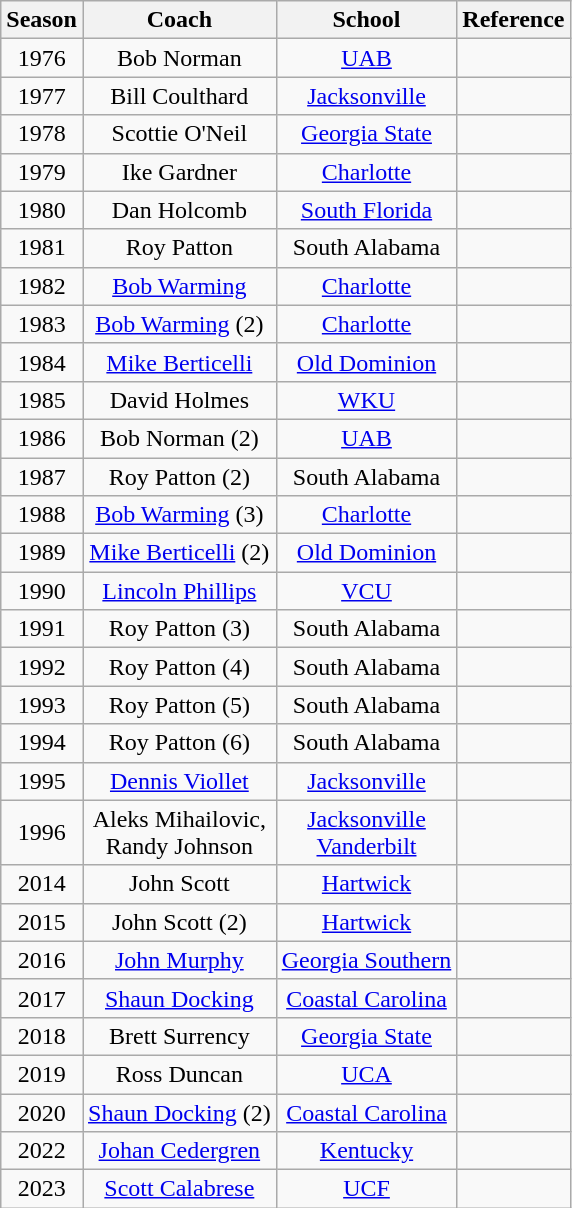<table class="wikitable sortable">
<tr>
<th>Season</th>
<th>Coach</th>
<th>School</th>
<th class="unsortable">Reference</th>
</tr>
<tr>
<td align="center">1976</td>
<td align="center">Bob Norman</td>
<td align="center"><a href='#'>UAB</a></td>
<td align="center"></td>
</tr>
<tr>
<td align="center">1977</td>
<td align="center">Bill Coulthard</td>
<td align="center"><a href='#'>Jacksonville</a></td>
<td align="center"></td>
</tr>
<tr>
<td align="center">1978</td>
<td align="center">Scottie O'Neil</td>
<td align="center"><a href='#'>Georgia State</a></td>
<td align="center"></td>
</tr>
<tr>
<td align="center">1979</td>
<td align="center">Ike Gardner</td>
<td align="center"><a href='#'>Charlotte</a></td>
<td align="center"></td>
</tr>
<tr>
<td align="center">1980</td>
<td align="center">Dan Holcomb</td>
<td align="center"><a href='#'>South Florida</a></td>
<td align="center"></td>
</tr>
<tr>
<td align="center">1981</td>
<td align="center">Roy Patton</td>
<td align="center">South Alabama</td>
<td align="center"></td>
</tr>
<tr>
<td align="center">1982</td>
<td align="center"><a href='#'>Bob Warming</a></td>
<td align="center"><a href='#'>Charlotte</a></td>
<td align="center"></td>
</tr>
<tr>
<td align="center">1983</td>
<td align="center"><a href='#'>Bob Warming</a> (2)</td>
<td align="center"><a href='#'>Charlotte</a></td>
<td align="center"></td>
</tr>
<tr>
<td align="center">1984</td>
<td align="center"><a href='#'>Mike Berticelli</a></td>
<td align="center"><a href='#'>Old Dominion</a></td>
<td align="center"></td>
</tr>
<tr>
<td align="center">1985</td>
<td align="center">David Holmes</td>
<td align="center"><a href='#'>WKU</a></td>
<td align="center"></td>
</tr>
<tr>
<td align="center">1986</td>
<td align="center">Bob Norman (2)</td>
<td align="center"><a href='#'>UAB</a></td>
<td align="center"></td>
</tr>
<tr>
<td align="center">1987</td>
<td align="center">Roy Patton (2)</td>
<td align="center">South Alabama</td>
<td align="center"></td>
</tr>
<tr>
<td align="center">1988</td>
<td align="center"><a href='#'>Bob Warming</a> (3)</td>
<td align="center"><a href='#'>Charlotte</a></td>
<td align="center"></td>
</tr>
<tr>
<td align="center">1989</td>
<td align="center"><a href='#'>Mike Berticelli</a> (2)</td>
<td align="center"><a href='#'>Old Dominion</a></td>
<td align="center"></td>
</tr>
<tr>
<td align="center">1990</td>
<td align="center"><a href='#'>Lincoln Phillips</a></td>
<td align="center"><a href='#'>VCU</a></td>
<td align="center"></td>
</tr>
<tr>
<td align="center">1991</td>
<td align="center">Roy Patton (3)</td>
<td align="center">South Alabama</td>
<td align="center"></td>
</tr>
<tr>
<td align="center">1992</td>
<td align="center">Roy Patton (4)</td>
<td align="center">South Alabama</td>
<td align="center"></td>
</tr>
<tr>
<td align="center">1993</td>
<td align="center">Roy Patton (5)</td>
<td align="center">South Alabama</td>
<td align="center"></td>
</tr>
<tr>
<td align="center">1994</td>
<td align="center">Roy Patton (6)</td>
<td align="center">South Alabama</td>
<td align="center"></td>
</tr>
<tr>
<td align="center">1995</td>
<td align="center"><a href='#'>Dennis Viollet</a></td>
<td align="center"><a href='#'>Jacksonville</a></td>
<td align="center"></td>
</tr>
<tr>
<td align="center">1996</td>
<td align="center">Aleks Mihailovic,<br>Randy Johnson</td>
<td align="center"><a href='#'>Jacksonville</a><br><a href='#'>Vanderbilt</a></td>
<td align="center"></td>
</tr>
<tr>
<td align="center">2014</td>
<td align="center">John Scott</td>
<td align="center"><a href='#'>Hartwick</a></td>
<td align="center"></td>
</tr>
<tr>
<td align="center">2015</td>
<td align="center">John Scott (2)</td>
<td align="center"><a href='#'>Hartwick</a></td>
<td align="center"></td>
</tr>
<tr>
<td align="center">2016</td>
<td align="center"><a href='#'>John Murphy</a></td>
<td align="center"><a href='#'>Georgia Southern</a></td>
<td align="center"></td>
</tr>
<tr>
<td align="center">2017</td>
<td align="center"><a href='#'>Shaun Docking</a></td>
<td align="center"><a href='#'>Coastal Carolina</a></td>
<td align="center"></td>
</tr>
<tr>
<td align="center">2018</td>
<td align="center">Brett Surrency</td>
<td align="center"><a href='#'>Georgia State</a></td>
<td align="center"></td>
</tr>
<tr>
<td align="center">2019</td>
<td align="center">Ross Duncan</td>
<td align="center"><a href='#'>UCA</a></td>
<td align="center"></td>
</tr>
<tr>
<td align="center">2020</td>
<td align="center"><a href='#'>Shaun Docking</a> (2)</td>
<td align="center"><a href='#'>Coastal Carolina</a></td>
<td align="center"></td>
</tr>
<tr>
<td align="center">2022</td>
<td align="center"><a href='#'>Johan Cedergren</a></td>
<td align="center"><a href='#'>Kentucky</a></td>
<td align="center"></td>
</tr>
<tr>
<td align="center">2023</td>
<td align="center"><a href='#'>Scott Calabrese</a></td>
<td align="center"><a href='#'>UCF</a></td>
<td align="center"></td>
</tr>
</table>
